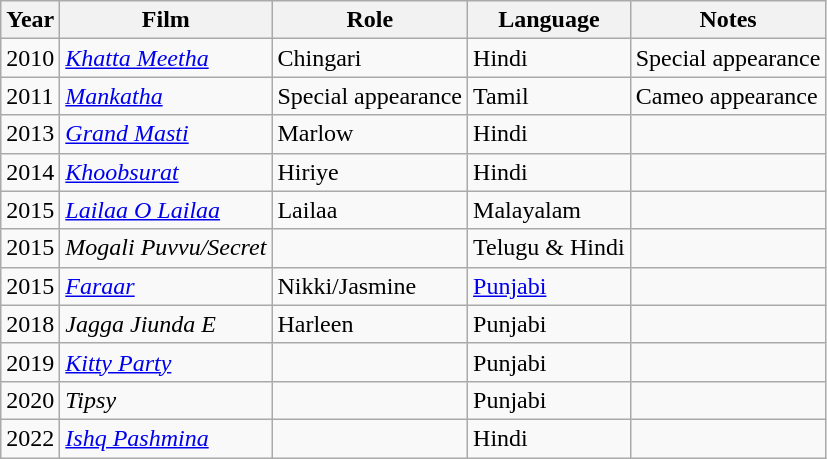<table class="wikitable sortable">
<tr>
<th>Year</th>
<th>Film</th>
<th>Role</th>
<th>Language</th>
<th>Notes</th>
</tr>
<tr>
<td>2010</td>
<td><em><a href='#'>Khatta Meetha</a></em></td>
<td>Chingari</td>
<td>Hindi</td>
<td>Special appearance</td>
</tr>
<tr>
<td>2011</td>
<td><em><a href='#'>Mankatha</a></em></td>
<td>Special appearance</td>
<td>Tamil</td>
<td>Cameo appearance</td>
</tr>
<tr>
<td>2013</td>
<td><em><a href='#'>Grand Masti</a></em></td>
<td>Marlow</td>
<td>Hindi</td>
<td></td>
</tr>
<tr>
<td>2014</td>
<td><em><a href='#'>Khoobsurat</a></em></td>
<td>Hiriye</td>
<td>Hindi</td>
<td></td>
</tr>
<tr>
<td>2015</td>
<td><em><a href='#'>Lailaa O Lailaa</a></em></td>
<td>Lailaa</td>
<td>Malayalam</td>
<td></td>
</tr>
<tr>
<td>2015</td>
<td><em>Mogali Puvvu/Secret</em></td>
<td></td>
<td>Telugu & Hindi</td>
<td></td>
</tr>
<tr>
<td>2015</td>
<td><em><a href='#'>Faraar</a></em></td>
<td>Nikki/Jasmine</td>
<td><a href='#'>Punjabi</a></td>
<td></td>
</tr>
<tr>
<td>2018</td>
<td><em>Jagga Jiunda E</em></td>
<td>Harleen</td>
<td>Punjabi</td>
<td></td>
</tr>
<tr>
<td>2019</td>
<td><em><a href='#'>Kitty Party</a></em></td>
<td></td>
<td>Punjabi</td>
<td></td>
</tr>
<tr>
<td>2020</td>
<td><em>Tipsy</em></td>
<td></td>
<td>Punjabi</td>
<td></td>
</tr>
<tr>
<td>2022</td>
<td><em><a href='#'>Ishq Pashmina</a></em></td>
<td></td>
<td>Hindi</td>
<td></td>
</tr>
</table>
